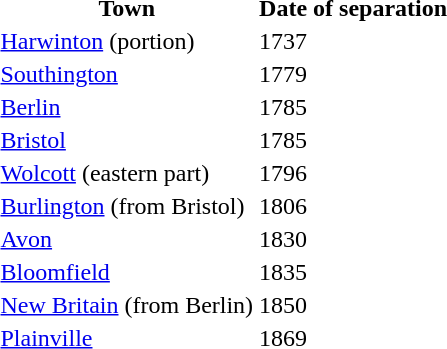<table>
<tr>
<th>Town</th>
<th>Date of separation</th>
</tr>
<tr>
<td><a href='#'>Harwinton</a> (portion)</td>
<td>1737</td>
</tr>
<tr>
<td><a href='#'>Southington</a></td>
<td>1779</td>
</tr>
<tr>
<td><a href='#'>Berlin</a></td>
<td>1785</td>
</tr>
<tr>
<td><a href='#'>Bristol</a></td>
<td>1785</td>
</tr>
<tr>
<td><a href='#'>Wolcott</a> (eastern part)</td>
<td>1796</td>
</tr>
<tr>
<td><a href='#'>Burlington</a> (from Bristol)</td>
<td>1806</td>
</tr>
<tr>
<td><a href='#'>Avon</a></td>
<td>1830</td>
</tr>
<tr>
<td><a href='#'>Bloomfield</a></td>
<td>1835</td>
</tr>
<tr>
<td><a href='#'>New Britain</a> (from Berlin)</td>
<td>1850</td>
</tr>
<tr>
<td><a href='#'>Plainville</a></td>
<td>1869</td>
</tr>
</table>
